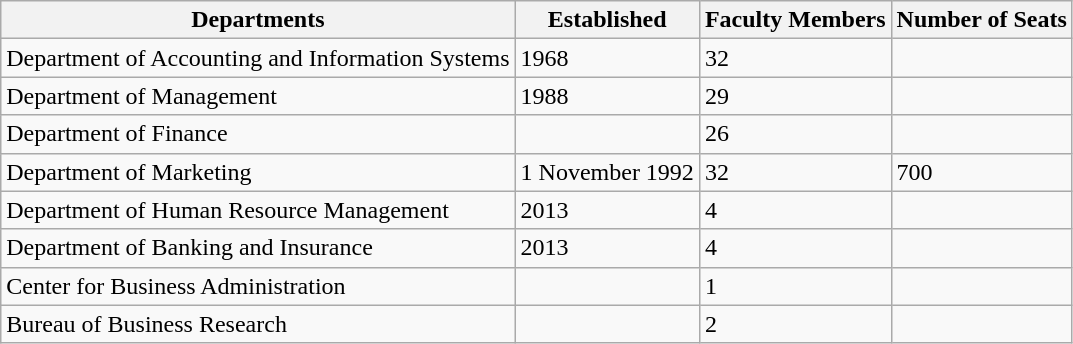<table class="wikitable sortable">
<tr>
<th>Departments</th>
<th>Established</th>
<th>Faculty Members</th>
<th>Number of Seats</th>
</tr>
<tr>
<td>Department of Accounting and Information Systems</td>
<td>1968</td>
<td>32</td>
<td></td>
</tr>
<tr>
<td>Department of Management</td>
<td>1988</td>
<td>29</td>
<td></td>
</tr>
<tr>
<td>Department of Finance</td>
<td></td>
<td>26</td>
<td></td>
</tr>
<tr>
<td>Department of Marketing</td>
<td>1 November 1992</td>
<td>32</td>
<td>700</td>
</tr>
<tr>
<td>Department of Human Resource Management</td>
<td>2013</td>
<td>4</td>
<td></td>
</tr>
<tr>
<td>Department of Banking and Insurance</td>
<td>2013</td>
<td>4</td>
<td></td>
</tr>
<tr>
<td>Center for Business Administration</td>
<td></td>
<td>1</td>
<td></td>
</tr>
<tr>
<td>Bureau of Business Research</td>
<td></td>
<td>2</td>
<td></td>
</tr>
</table>
